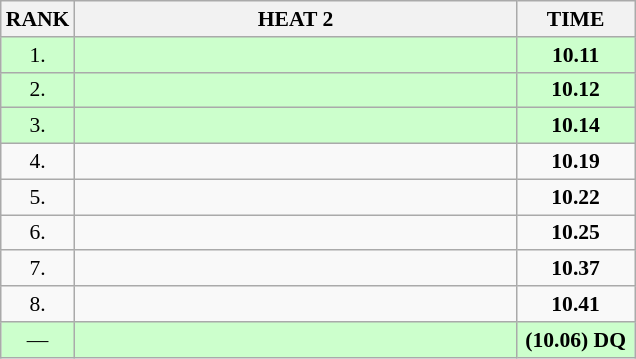<table class="wikitable" style="border-collapse: collapse; font-size: 90%;">
<tr>
<th>RANK</th>
<th style="width: 20em">HEAT 2</th>
<th style="width: 5em">TIME</th>
</tr>
<tr style="background:#ccffcc;">
<td align="center">1.</td>
<td></td>
<td align="center"><strong>10.11</strong></td>
</tr>
<tr style="background:#ccffcc;">
<td align="center">2.</td>
<td></td>
<td align="center"><strong>10.12</strong></td>
</tr>
<tr style="background:#ccffcc;">
<td align="center">3.</td>
<td></td>
<td align="center"><strong>10.14</strong></td>
</tr>
<tr>
<td align="center">4.</td>
<td></td>
<td align="center"><strong>10.19</strong></td>
</tr>
<tr>
<td align="center">5.</td>
<td></td>
<td align="center"><strong>10.22</strong></td>
</tr>
<tr>
<td align="center">6.</td>
<td></td>
<td align="center"><strong>10.25</strong></td>
</tr>
<tr>
<td align="center">7.</td>
<td></td>
<td align="center"><strong>10.37</strong></td>
</tr>
<tr>
<td align="center">8.</td>
<td></td>
<td align="center"><strong>10.41</strong></td>
</tr>
<tr style="background:#ccffcc;">
<td align="center">—</td>
<td></td>
<td align="center"><strong>(10.06) DQ</strong></td>
</tr>
</table>
